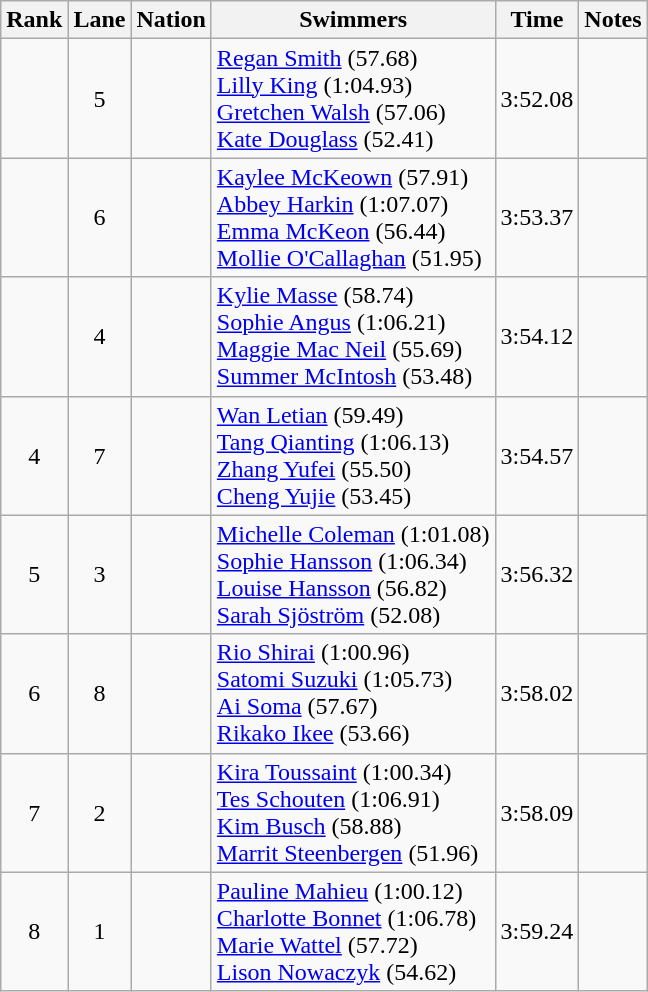<table class="wikitable sortable" style="text-align:center">
<tr>
<th>Rank</th>
<th>Lane</th>
<th>Nation</th>
<th>Swimmers</th>
<th>Time</th>
<th>Notes</th>
</tr>
<tr>
<td></td>
<td>5</td>
<td align=left></td>
<td align=left><a href='#'>Regan Smith</a> (57.68)<br><a href='#'>Lilly King</a> (1:04.93)<br><a href='#'>Gretchen Walsh</a> (57.06)<br><a href='#'>Kate Douglass</a> (52.41)</td>
<td>3:52.08</td>
<td></td>
</tr>
<tr>
<td></td>
<td>6</td>
<td align=left></td>
<td align=left><a href='#'>Kaylee McKeown</a> (57.91)<br><a href='#'>Abbey Harkin</a> (1:07.07)<br><a href='#'>Emma McKeon</a> (56.44)<br><a href='#'>Mollie O'Callaghan</a> (51.95)</td>
<td>3:53.37</td>
<td></td>
</tr>
<tr>
<td></td>
<td>4</td>
<td align=left></td>
<td align=left><a href='#'>Kylie Masse</a> (58.74)<br><a href='#'>Sophie Angus</a> (1:06.21)<br><a href='#'>Maggie Mac Neil</a> (55.69)<br><a href='#'>Summer McIntosh</a> (53.48)</td>
<td>3:54.12</td>
<td></td>
</tr>
<tr>
<td>4</td>
<td>7</td>
<td align=left></td>
<td align=left><a href='#'>Wan Letian</a> (59.49)<br><a href='#'>Tang Qianting</a> (1:06.13)<br><a href='#'>Zhang Yufei</a> (55.50)<br><a href='#'>Cheng Yujie</a> (53.45)</td>
<td>3:54.57</td>
<td></td>
</tr>
<tr>
<td>5</td>
<td>3</td>
<td align=left></td>
<td align=left><a href='#'>Michelle Coleman</a> (1:01.08)<br><a href='#'>Sophie Hansson</a> (1:06.34)<br><a href='#'>Louise Hansson</a> (56.82)<br><a href='#'>Sarah Sjöström</a> (52.08)</td>
<td>3:56.32</td>
<td></td>
</tr>
<tr>
<td>6</td>
<td>8</td>
<td align=left></td>
<td align=left><a href='#'>Rio Shirai</a> (1:00.96)<br><a href='#'>Satomi Suzuki</a> (1:05.73)<br><a href='#'>Ai Soma</a> (57.67)<br><a href='#'>Rikako Ikee</a> (53.66)</td>
<td>3:58.02</td>
<td></td>
</tr>
<tr>
<td>7</td>
<td>2</td>
<td align=left></td>
<td align=left><a href='#'>Kira Toussaint</a> (1:00.34)<br><a href='#'>Tes Schouten</a> (1:06.91)<br><a href='#'>Kim Busch</a> (58.88)<br><a href='#'>Marrit Steenbergen</a> (51.96)</td>
<td>3:58.09</td>
<td></td>
</tr>
<tr>
<td>8</td>
<td>1</td>
<td align=left></td>
<td align=left><a href='#'>Pauline Mahieu</a> (1:00.12)<br><a href='#'>Charlotte Bonnet</a> (1:06.78)<br><a href='#'>Marie Wattel</a> (57.72)<br><a href='#'>Lison Nowaczyk</a> (54.62)</td>
<td>3:59.24</td>
<td></td>
</tr>
</table>
